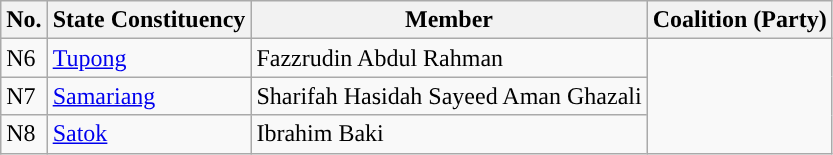<table class="wikitable">
<tr>
<th>No.</th>
<th>State Constituency</th>
<th>Member</th>
<th>Coalition (Party)</th>
</tr>
<tr>
<td>N6</td>
<td><a href='#'>Tupong</a></td>
<td>Fazzrudin Abdul Rahman</td>
<td rowspan="3"></td>
</tr>
<tr>
<td>N7</td>
<td><a href='#'>Samariang</a></td>
<td>Sharifah Hasidah Sayeed Aman Ghazali</td>
</tr>
<tr>
<td>N8</td>
<td><a href='#'>Satok</a></td>
<td>Ibrahim Baki</td>
</tr>
</table>
